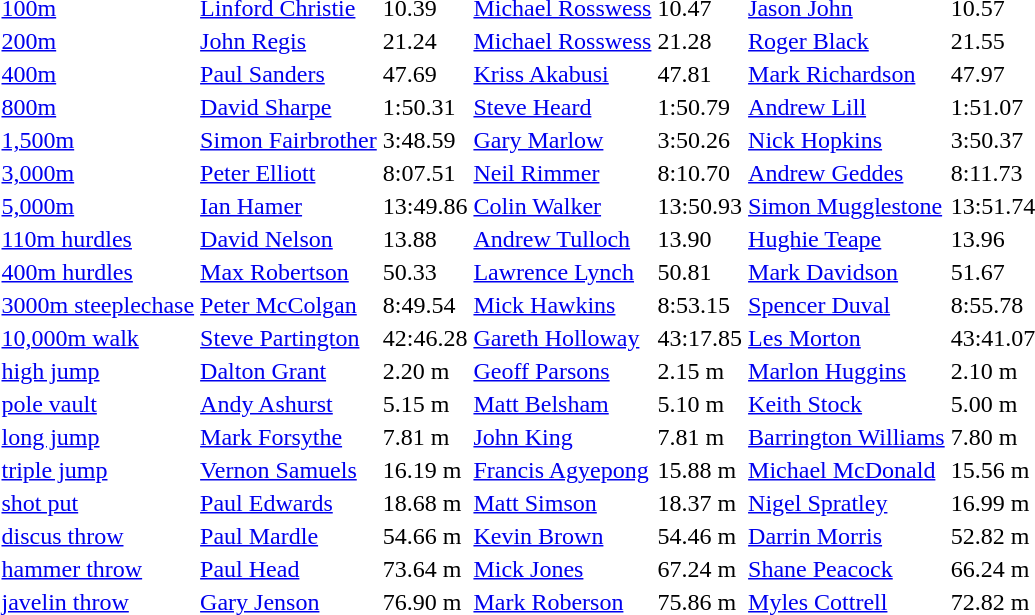<table>
<tr>
<td><a href='#'>100m</a></td>
<td><a href='#'>Linford Christie</a></td>
<td>10.39</td>
<td><a href='#'>Michael Rosswess</a></td>
<td>10.47</td>
<td><a href='#'>Jason John</a></td>
<td>10.57</td>
</tr>
<tr>
<td><a href='#'>200m</a></td>
<td><a href='#'>John Regis</a></td>
<td>21.24</td>
<td><a href='#'>Michael Rosswess</a></td>
<td>21.28</td>
<td><a href='#'>Roger Black</a></td>
<td>21.55</td>
</tr>
<tr>
<td><a href='#'>400m</a></td>
<td><a href='#'>Paul Sanders</a></td>
<td>47.69</td>
<td><a href='#'>Kriss Akabusi</a></td>
<td>47.81</td>
<td><a href='#'>Mark Richardson</a></td>
<td>47.97</td>
</tr>
<tr>
<td><a href='#'>800m</a></td>
<td><a href='#'>David Sharpe</a></td>
<td>1:50.31</td>
<td><a href='#'>Steve Heard</a></td>
<td>1:50.79</td>
<td><a href='#'>Andrew Lill</a></td>
<td>1:51.07</td>
</tr>
<tr>
<td><a href='#'>1,500m</a></td>
<td><a href='#'>Simon Fairbrother</a></td>
<td>3:48.59</td>
<td><a href='#'>Gary Marlow</a></td>
<td>3:50.26</td>
<td><a href='#'>Nick Hopkins</a></td>
<td>3:50.37</td>
</tr>
<tr>
<td><a href='#'>3,000m</a></td>
<td><a href='#'>Peter Elliott</a></td>
<td>8:07.51</td>
<td><a href='#'>Neil Rimmer</a></td>
<td>8:10.70</td>
<td><a href='#'>Andrew Geddes</a></td>
<td>8:11.73</td>
</tr>
<tr>
<td><a href='#'>5,000m</a></td>
<td><a href='#'>Ian Hamer</a></td>
<td>13:49.86</td>
<td><a href='#'>Colin Walker</a></td>
<td>13:50.93</td>
<td><a href='#'>Simon Mugglestone</a></td>
<td>13:51.74</td>
</tr>
<tr>
<td><a href='#'>110m hurdles</a></td>
<td><a href='#'>David Nelson</a></td>
<td>13.88</td>
<td><a href='#'>Andrew Tulloch</a></td>
<td>13.90</td>
<td><a href='#'>Hughie Teape</a></td>
<td>13.96</td>
</tr>
<tr>
<td><a href='#'>400m hurdles</a></td>
<td><a href='#'>Max Robertson</a></td>
<td>50.33</td>
<td><a href='#'>Lawrence Lynch</a></td>
<td>50.81</td>
<td> <a href='#'>Mark Davidson</a></td>
<td>51.67</td>
</tr>
<tr>
<td><a href='#'>3000m steeplechase</a></td>
<td><a href='#'>Peter McColgan</a></td>
<td>8:49.54</td>
<td><a href='#'>Mick Hawkins</a></td>
<td>8:53.15</td>
<td><a href='#'>Spencer Duval</a></td>
<td>8:55.78</td>
</tr>
<tr>
<td><a href='#'>10,000m walk</a></td>
<td><a href='#'>Steve Partington</a></td>
<td>42:46.28</td>
<td><a href='#'>Gareth Holloway</a></td>
<td>43:17.85</td>
<td><a href='#'>Les Morton</a></td>
<td>43:41.07</td>
</tr>
<tr>
<td><a href='#'>high jump</a></td>
<td><a href='#'>Dalton Grant</a></td>
<td>2.20 m</td>
<td> <a href='#'>Geoff Parsons</a></td>
<td>2.15 m</td>
<td><a href='#'>Marlon Huggins</a></td>
<td>2.10 m</td>
</tr>
<tr>
<td><a href='#'>pole vault</a></td>
<td><a href='#'>Andy Ashurst</a></td>
<td>5.15 m</td>
<td><a href='#'>Matt Belsham</a></td>
<td>5.10 m</td>
<td><a href='#'>Keith Stock</a></td>
<td>5.00 m</td>
</tr>
<tr>
<td><a href='#'>long jump</a></td>
<td><a href='#'>Mark Forsythe</a></td>
<td>7.81 m </td>
<td><a href='#'>John King</a></td>
<td>7.81 m </td>
<td><a href='#'>Barrington Williams</a></td>
<td>7.80 m </td>
</tr>
<tr>
<td><a href='#'>triple jump</a></td>
<td><a href='#'>Vernon Samuels</a></td>
<td>16.19 m</td>
<td><a href='#'>Francis Agyepong</a></td>
<td>15.88 m</td>
<td><a href='#'>Michael McDonald</a></td>
<td>15.56 m</td>
</tr>
<tr>
<td><a href='#'>shot put</a></td>
<td> <a href='#'>Paul Edwards</a></td>
<td>18.68 m</td>
<td><a href='#'>Matt Simson</a></td>
<td>18.37 m</td>
<td><a href='#'>Nigel Spratley</a></td>
<td>16.99 m</td>
</tr>
<tr>
<td><a href='#'>discus throw</a></td>
<td><a href='#'>Paul Mardle</a></td>
<td>54.66 m</td>
<td><a href='#'>Kevin Brown</a></td>
<td>54.46 m</td>
<td> <a href='#'>Darrin Morris</a></td>
<td>52.82 m</td>
</tr>
<tr>
<td><a href='#'>hammer throw</a></td>
<td><a href='#'>Paul Head</a></td>
<td>73.64 m</td>
<td><a href='#'>Mick Jones</a></td>
<td>67.24 m</td>
<td><a href='#'>Shane Peacock</a></td>
<td>66.24 m</td>
</tr>
<tr>
<td><a href='#'>javelin throw</a></td>
<td><a href='#'>Gary Jenson</a></td>
<td>76.90 m</td>
<td><a href='#'>Mark Roberson</a></td>
<td>75.86 m</td>
<td><a href='#'>Myles Cottrell</a></td>
<td>72.82 m</td>
</tr>
</table>
